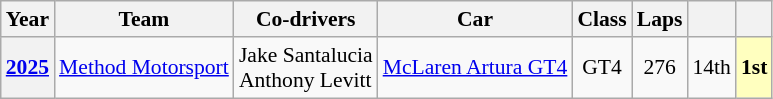<table class="wikitable" style="font-size:90%; text-align:center">
<tr>
<th>Year</th>
<th>Team</th>
<th>Co-drivers</th>
<th>Car</th>
<th>Class</th>
<th>Laps</th>
<th></th>
<th></th>
</tr>
<tr>
<th><a href='#'>2025</a></th>
<td align="left" nowrap> <a href='#'>Method Motorsport</a></td>
<td align="left" nowrap> Jake Santalucia<br> Anthony Levitt</td>
<td align="left" nowrap><a href='#'>McLaren Artura GT4</a></td>
<td>GT4</td>
<td align=center>276</td>
<td>14th</td>
<td style="background: #ffffbf"><strong>1st</strong></td>
</tr>
</table>
